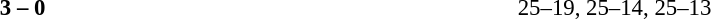<table width=100% cellspacing=1>
<tr>
<th width=20%></th>
<th width=12%></th>
<th width=20%></th>
<th width=33%></th>
<td></td>
</tr>
<tr style=font-size:95%>
<td align=right><strong></strong></td>
<td align=center><strong>3 – 0</strong></td>
<td></td>
<td>25–19, 25–14, 25–13</td>
</tr>
</table>
